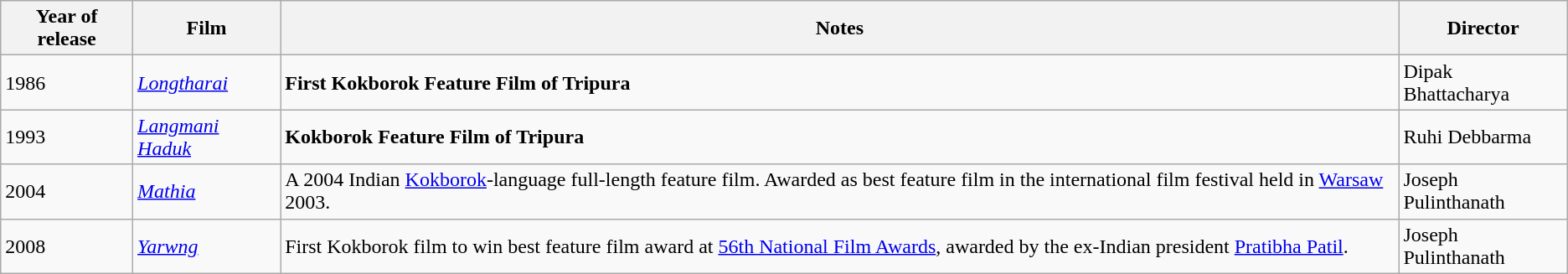<table class="wikitable">
<tr>
<th>Year of release</th>
<th>Film</th>
<th>Notes</th>
<th>Director</th>
</tr>
<tr>
<td>1986</td>
<td><em><a href='#'>Longtharai</a></em></td>
<td><strong>First Kokborok Feature Film of Tripura</strong></td>
<td>Dipak Bhattacharya</td>
</tr>
<tr>
<td>1993</td>
<td><em><a href='#'>Langmani Haduk</a></em></td>
<td><strong>Kokborok Feature Film of Tripura</strong></td>
<td>Ruhi Debbarma</td>
</tr>
<tr>
<td>2004</td>
<td><em><a href='#'>Mathia</a></em></td>
<td>A 2004 Indian <a href='#'>Kokborok</a>-language full-length feature film. Awarded as best feature film in the international film festival held in <a href='#'>Warsaw</a> 2003.</td>
<td>Joseph Pulinthanath</td>
</tr>
<tr>
<td>2008</td>
<td><em><a href='#'>Yarwng</a></em></td>
<td>First Kokborok film to win best feature film award at <a href='#'>56th National Film Awards</a>, awarded by the ex-Indian president <a href='#'>Pratibha Patil</a>.</td>
<td>Joseph Pulinthanath</td>
</tr>
</table>
